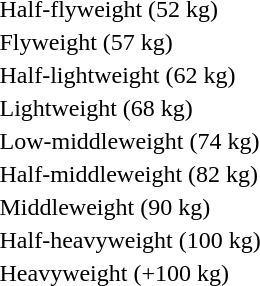<table>
<tr>
<td rowspan=2>Half-flyweight (52 kg)<br></td>
<td rowspan=2></td>
<td rowspan=2></td>
<td></td>
</tr>
<tr>
<td></td>
</tr>
<tr>
<td rowspan=2>Flyweight (57 kg)<br></td>
<td rowspan=2></td>
<td rowspan=2></td>
<td></td>
</tr>
<tr>
<td></td>
</tr>
<tr>
<td rowspan=2>Half-lightweight (62 kg)<br></td>
<td rowspan=2></td>
<td rowspan=2></td>
<td></td>
</tr>
<tr>
<td></td>
</tr>
<tr>
<td rowspan=2>Lightweight (68 kg)<br></td>
<td rowspan=2></td>
<td rowspan=2></td>
<td></td>
</tr>
<tr>
<td></td>
</tr>
<tr>
<td rowspan=2>Low-middleweight (74 kg)<br></td>
<td rowspan=2></td>
<td rowspan=2></td>
<td></td>
</tr>
<tr>
<td></td>
</tr>
<tr>
<td rowspan=2>Half-middleweight (82 kg)<br></td>
<td rowspan=2></td>
<td rowspan=2></td>
<td></td>
</tr>
<tr>
<td></td>
</tr>
<tr>
<td rowspan=2>Middleweight (90 kg)<br></td>
<td rowspan=2></td>
<td rowspan=2></td>
<td></td>
</tr>
<tr>
<td></td>
</tr>
<tr>
<td rowspan=2>Half-heavyweight (100 kg)<br></td>
<td rowspan=2></td>
<td rowspan=2></td>
<td></td>
</tr>
<tr>
<td></td>
</tr>
<tr>
<td rowspan=2>Heavyweight (+100 kg)<br></td>
<td rowspan=2></td>
<td rowspan=2></td>
<td></td>
</tr>
<tr>
<td></td>
</tr>
</table>
